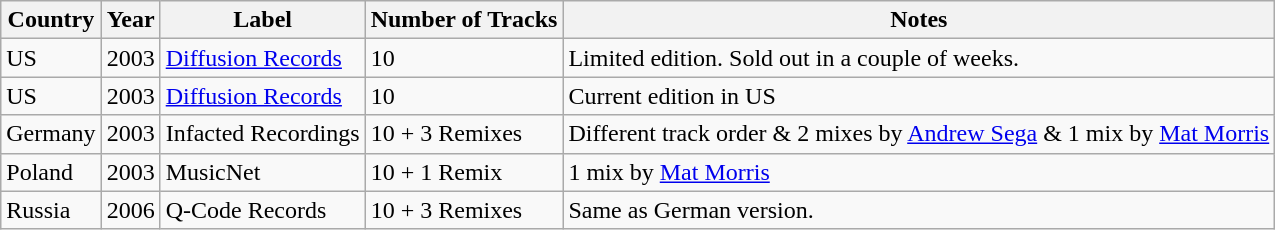<table class="wikitable">
<tr>
<th>Country</th>
<th>Year</th>
<th>Label</th>
<th>Number of Tracks</th>
<th>Notes</th>
</tr>
<tr>
<td>US</td>
<td>2003</td>
<td><a href='#'>Diffusion Records</a></td>
<td>10</td>
<td>Limited edition. Sold out in a couple of weeks.</td>
</tr>
<tr>
<td>US</td>
<td>2003</td>
<td><a href='#'>Diffusion Records</a></td>
<td>10</td>
<td>Current edition in US</td>
</tr>
<tr>
<td>Germany</td>
<td>2003</td>
<td>Infacted Recordings</td>
<td>10 + 3 Remixes</td>
<td>Different track order & 2 mixes by <a href='#'>Andrew Sega</a> & 1 mix by <a href='#'>Mat Morris</a></td>
</tr>
<tr>
<td>Poland</td>
<td>2003</td>
<td>MusicNet</td>
<td>10 + 1 Remix</td>
<td>1 mix by <a href='#'>Mat Morris</a></td>
</tr>
<tr>
<td>Russia</td>
<td>2006</td>
<td>Q-Code Records</td>
<td>10 + 3 Remixes</td>
<td>Same as German version.</td>
</tr>
</table>
